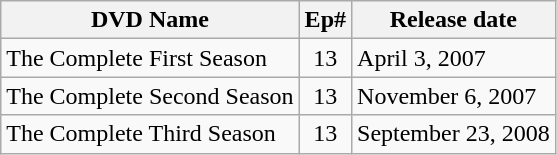<table class="wikitable">
<tr>
<th>DVD Name</th>
<th>Ep#</th>
<th>Release date</th>
</tr>
<tr>
<td>The Complete First Season</td>
<td align="center">13</td>
<td>April 3, 2007</td>
</tr>
<tr>
<td>The Complete Second Season</td>
<td align="center">13</td>
<td>November 6, 2007</td>
</tr>
<tr>
<td>The Complete Third Season</td>
<td align="center">13</td>
<td>September 23, 2008</td>
</tr>
</table>
